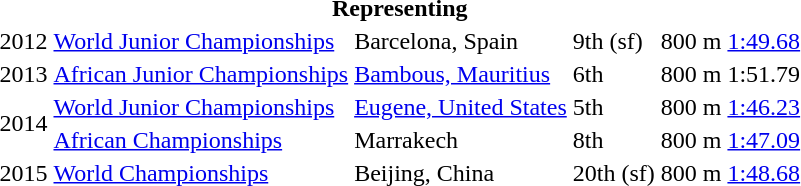<table>
<tr>
<th colspan="6">Representing </th>
</tr>
<tr>
<td>2012</td>
<td><a href='#'>World Junior Championships</a></td>
<td>Barcelona, Spain</td>
<td>9th (sf)</td>
<td>800 m</td>
<td><a href='#'>1:49.68</a></td>
</tr>
<tr>
<td>2013</td>
<td><a href='#'>African Junior Championships</a></td>
<td><a href='#'>Bambous, Mauritius</a></td>
<td>6th</td>
<td>800 m</td>
<td>1:51.79</td>
</tr>
<tr>
<td rowspan=2>2014</td>
<td><a href='#'>World Junior Championships</a></td>
<td><a href='#'>Eugene, United States</a></td>
<td>5th</td>
<td>800 m</td>
<td><a href='#'>1:46.23</a></td>
</tr>
<tr>
<td><a href='#'>African Championships</a></td>
<td>Marrakech</td>
<td>8th</td>
<td>800 m</td>
<td><a href='#'>1:47.09</a></td>
</tr>
<tr>
<td>2015</td>
<td><a href='#'>World Championships</a></td>
<td>Beijing, China</td>
<td>20th (sf)</td>
<td>800 m</td>
<td><a href='#'>1:48.68</a></td>
</tr>
</table>
